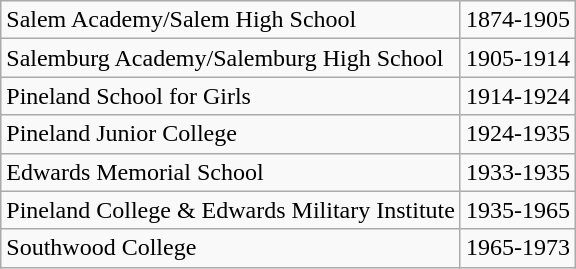<table class="wikitable">
<tr>
<td>Salem Academy/Salem High School</td>
<td>1874-1905</td>
</tr>
<tr>
<td>Salemburg Academy/Salemburg High School</td>
<td>1905-1914</td>
</tr>
<tr>
<td>Pineland School for Girls</td>
<td>1914-1924</td>
</tr>
<tr>
<td>Pineland Junior College</td>
<td>1924-1935</td>
</tr>
<tr>
<td>Edwards Memorial School</td>
<td>1933-1935</td>
</tr>
<tr>
<td>Pineland College & Edwards Military Institute</td>
<td>1935-1965</td>
</tr>
<tr>
<td>Southwood College</td>
<td>1965-1973</td>
</tr>
</table>
